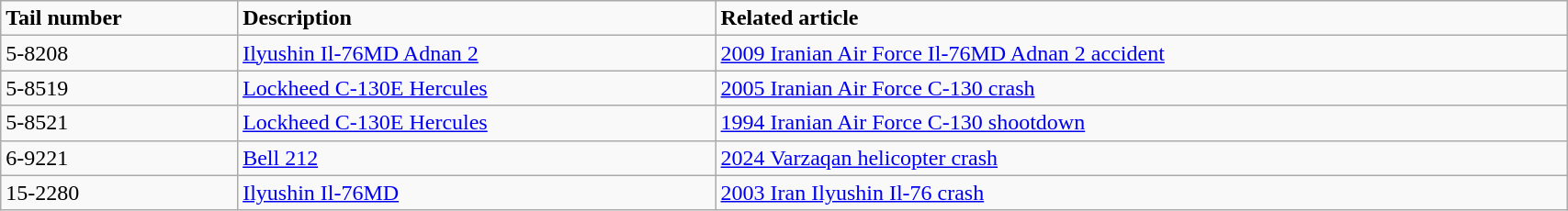<table class="wikitable" width="90%">
<tr>
<td><strong>Tail number</strong></td>
<td><strong>Description</strong></td>
<td><strong>Related article</strong></td>
</tr>
<tr>
<td>5-8208</td>
<td><a href='#'>Ilyushin Il-76MD Adnan 2</a></td>
<td><a href='#'>2009 Iranian Air Force Il-76MD Adnan 2 accident</a></td>
</tr>
<tr>
<td>5-8519</td>
<td><a href='#'>Lockheed C-130E Hercules</a></td>
<td><a href='#'>2005 Iranian Air Force C-130 crash</a></td>
</tr>
<tr>
<td>5-8521</td>
<td><a href='#'>Lockheed C-130E Hercules</a></td>
<td><a href='#'>1994 Iranian Air Force C-130 shootdown</a></td>
</tr>
<tr>
<td>6-9221</td>
<td><a href='#'>Bell 212</a></td>
<td><a href='#'>2024 Varzaqan helicopter crash</a></td>
</tr>
<tr>
<td>15-2280</td>
<td><a href='#'>Ilyushin Il-76MD</a></td>
<td><a href='#'>2003 Iran Ilyushin Il-76 crash</a></td>
</tr>
</table>
